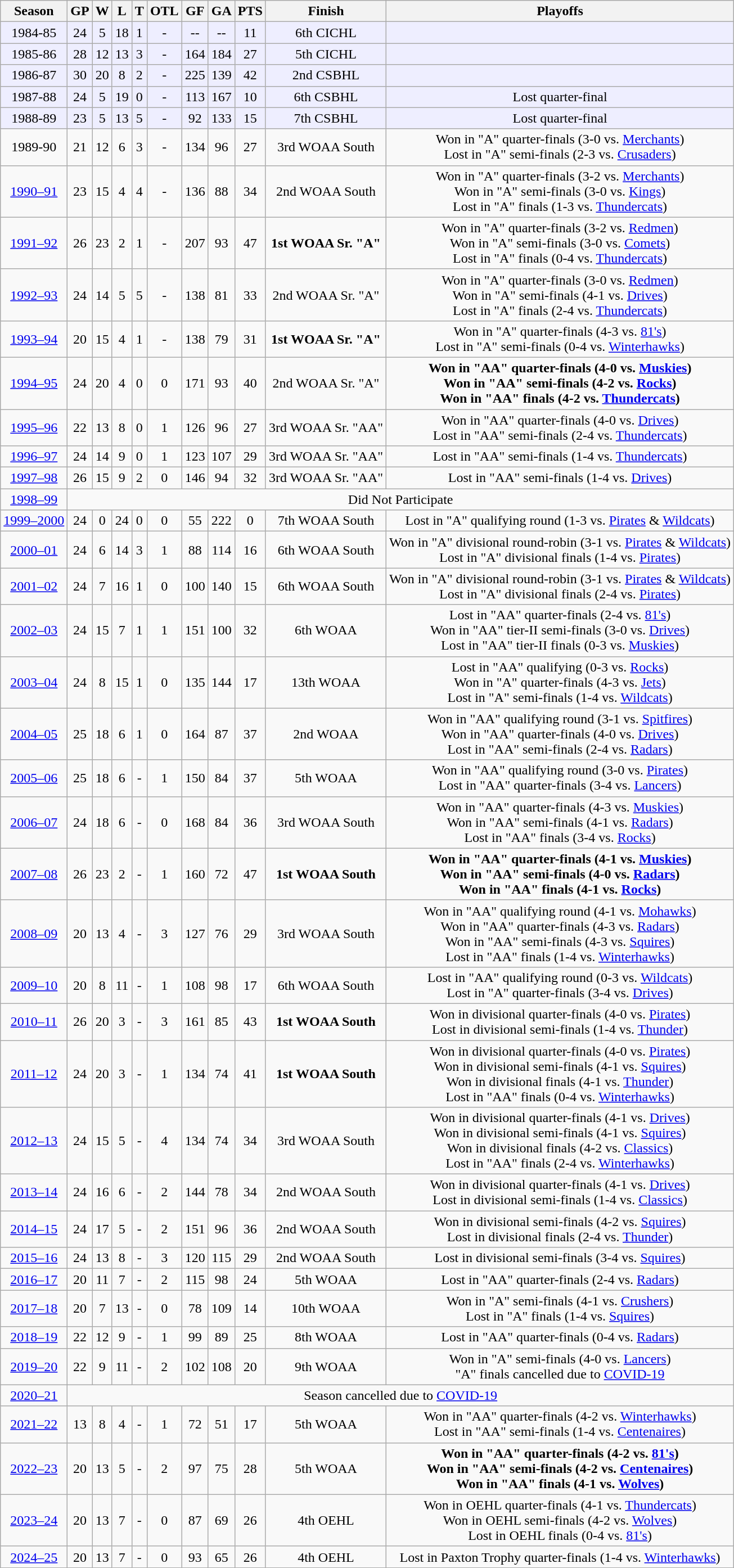<table class="wikitable">
<tr>
<th>Season</th>
<th>GP</th>
<th>W</th>
<th>L</th>
<th>T</th>
<th>OTL</th>
<th>GF</th>
<th>GA</th>
<th>PTS</th>
<th>Finish</th>
<th>Playoffs</th>
</tr>
<tr align="center" bgcolor="#eeeeff">
<td>1984-85</td>
<td>24</td>
<td>5</td>
<td>18</td>
<td>1</td>
<td>-</td>
<td>--</td>
<td>--</td>
<td>11</td>
<td>6th CICHL</td>
<td></td>
</tr>
<tr align="center" bgcolor="#eeeeff">
<td>1985-86</td>
<td>28</td>
<td>12</td>
<td>13</td>
<td>3</td>
<td>-</td>
<td>164</td>
<td>184</td>
<td>27</td>
<td>5th CICHL</td>
<td></td>
</tr>
<tr align="center" bgcolor="#eeeeff">
<td>1986-87</td>
<td>30</td>
<td>20</td>
<td>8</td>
<td>2</td>
<td>-</td>
<td>225</td>
<td>139</td>
<td>42</td>
<td>2nd CSBHL</td>
<td></td>
</tr>
<tr align="center" bgcolor="#eeeeff">
<td>1987-88</td>
<td>24</td>
<td>5</td>
<td>19</td>
<td>0</td>
<td>-</td>
<td>113</td>
<td>167</td>
<td>10</td>
<td>6th CSBHL</td>
<td>Lost quarter-final</td>
</tr>
<tr align="center" bgcolor="#eeeeff">
<td>1988-89</td>
<td>23</td>
<td>5</td>
<td>13</td>
<td>5</td>
<td>-</td>
<td>92</td>
<td>133</td>
<td>15</td>
<td>7th CSBHL</td>
<td>Lost quarter-final</td>
</tr>
<tr align="center">
<td>1989-90</td>
<td>21</td>
<td>12</td>
<td>6</td>
<td>3</td>
<td>-</td>
<td>134</td>
<td>96</td>
<td>27</td>
<td>3rd WOAA South</td>
<td>Won in "A" quarter-finals (3-0 vs. <a href='#'>Merchants</a>) <br> Lost in "A" semi-finals (2-3 vs. <a href='#'>Crusaders</a>)</td>
</tr>
<tr align="center">
<td><a href='#'>1990–91</a></td>
<td>23</td>
<td>15</td>
<td>4</td>
<td>4</td>
<td>-</td>
<td>136</td>
<td>88</td>
<td>34</td>
<td>2nd WOAA South</td>
<td>Won in "A" quarter-finals (3-2 vs. <a href='#'>Merchants</a>) <br> Won in "A" semi-finals (3-0 vs. <a href='#'>Kings</a>) <br> Lost in "A" finals (1-3 vs. <a href='#'>Thundercats</a>)</td>
</tr>
<tr align="center">
<td><a href='#'>1991–92</a></td>
<td>26</td>
<td>23</td>
<td>2</td>
<td>1</td>
<td>-</td>
<td>207</td>
<td>93</td>
<td>47</td>
<td><strong>1st WOAA Sr. "A"</strong></td>
<td>Won in "A" quarter-finals (3-2 vs. <a href='#'>Redmen</a>) <br> Won in "A" semi-finals (3-0 vs. <a href='#'>Comets</a>) <br> Lost in "A" finals (0-4 vs. <a href='#'>Thundercats</a>)</td>
</tr>
<tr align="center">
<td><a href='#'>1992–93</a></td>
<td>24</td>
<td>14</td>
<td>5</td>
<td>5</td>
<td>-</td>
<td>138</td>
<td>81</td>
<td>33</td>
<td>2nd WOAA Sr. "A"</td>
<td>Won in "A" quarter-finals (3-0 vs. <a href='#'>Redmen</a>) <br> Won in "A" semi-finals (4-1 vs. <a href='#'>Drives</a>) <br> Lost in "A" finals (2-4 vs. <a href='#'>Thundercats</a>)</td>
</tr>
<tr align="center">
<td><a href='#'>1993–94</a></td>
<td>20</td>
<td>15</td>
<td>4</td>
<td>1</td>
<td>-</td>
<td>138</td>
<td>79</td>
<td>31</td>
<td><strong>1st WOAA Sr. "A"</strong></td>
<td>Won in "A" quarter-finals (4-3 vs. <a href='#'>81's</a>) <br> Lost in "A" semi-finals (0-4 vs. <a href='#'>Winterhawks</a>)</td>
</tr>
<tr align="center">
<td><a href='#'>1994–95</a></td>
<td>24</td>
<td>20</td>
<td>4</td>
<td>0</td>
<td>0</td>
<td>171</td>
<td>93</td>
<td>40</td>
<td>2nd WOAA Sr. "A"</td>
<td><strong>Won in "AA" quarter-finals (4-0 vs. <a href='#'>Muskies</a>) <br> Won in "AA" semi-finals (4-2 vs. <a href='#'>Rocks</a>) <br> Won in "AA" finals (4-2 vs. <a href='#'>Thundercats</a>)</strong></td>
</tr>
<tr align="center">
<td><a href='#'>1995–96</a></td>
<td>22</td>
<td>13</td>
<td>8</td>
<td>0</td>
<td>1</td>
<td>126</td>
<td>96</td>
<td>27</td>
<td>3rd WOAA Sr. "AA"</td>
<td>Won in "AA" quarter-finals (4-0 vs. <a href='#'>Drives</a>) <br> Lost in "AA" semi-finals (2-4 vs. <a href='#'>Thundercats</a>)</td>
</tr>
<tr align="center">
<td><a href='#'>1996–97</a></td>
<td>24</td>
<td>14</td>
<td>9</td>
<td>0</td>
<td>1</td>
<td>123</td>
<td>107</td>
<td>29</td>
<td>3rd WOAA Sr. "AA"</td>
<td>Lost in "AA" semi-finals (1-4 vs. <a href='#'>Thundercats</a>)</td>
</tr>
<tr align="center">
<td><a href='#'>1997–98</a></td>
<td>26</td>
<td>15</td>
<td>9</td>
<td>2</td>
<td>0</td>
<td>146</td>
<td>94</td>
<td>32</td>
<td>3rd WOAA Sr. "AA"</td>
<td>Lost in "AA" semi-finals (1-4 vs. <a href='#'>Drives</a>)</td>
</tr>
<tr align="center">
<td><a href='#'>1998–99</a></td>
<td colspan="11">Did Not Participate</td>
</tr>
<tr align="center">
<td><a href='#'>1999–2000</a></td>
<td>24</td>
<td>0</td>
<td>24</td>
<td>0</td>
<td>0</td>
<td>55</td>
<td>222</td>
<td>0</td>
<td>7th WOAA South</td>
<td>Lost in "A" qualifying round (1-3 vs. <a href='#'>Pirates</a> & <a href='#'>Wildcats</a>)</td>
</tr>
<tr align="center">
<td><a href='#'>2000–01</a></td>
<td>24</td>
<td>6</td>
<td>14</td>
<td>3</td>
<td>1</td>
<td>88</td>
<td>114</td>
<td>16</td>
<td>6th WOAA South</td>
<td>Won in "A" divisional round-robin (3-1 vs. <a href='#'>Pirates</a> & <a href='#'>Wildcats</a>) <br> Lost in "A" divisional finals (1-4 vs. <a href='#'>Pirates</a>)</td>
</tr>
<tr align="center">
<td><a href='#'>2001–02</a></td>
<td>24</td>
<td>7</td>
<td>16</td>
<td>1</td>
<td>0</td>
<td>100</td>
<td>140</td>
<td>15</td>
<td>6th WOAA South</td>
<td>Won in "A" divisional round-robin (3-1 vs. <a href='#'>Pirates</a> & <a href='#'>Wildcats</a>) <br> Lost in "A" divisional finals (2-4 vs. <a href='#'>Pirates</a>)</td>
</tr>
<tr align="center">
<td><a href='#'>2002–03</a></td>
<td>24</td>
<td>15</td>
<td>7</td>
<td>1</td>
<td>1</td>
<td>151</td>
<td>100</td>
<td>32</td>
<td>6th WOAA</td>
<td>Lost in "AA" quarter-finals (2-4 vs. <a href='#'>81's</a>) <br> Won in "AA" tier-II semi-finals (3-0 vs. <a href='#'>Drives</a>) <br> Lost in "AA" tier-II finals (0-3 vs. <a href='#'>Muskies</a>)</td>
</tr>
<tr align="center">
<td><a href='#'>2003–04</a></td>
<td>24</td>
<td>8</td>
<td>15</td>
<td>1</td>
<td>0</td>
<td>135</td>
<td>144</td>
<td>17</td>
<td>13th WOAA</td>
<td>Lost in "AA" qualifying (0-3 vs. <a href='#'>Rocks</a>) <br> Won in "A" quarter-finals (4-3 vs. <a href='#'>Jets</a>) <br> Lost in "A" semi-finals (1-4 vs. <a href='#'>Wildcats</a>)</td>
</tr>
<tr align="center">
<td><a href='#'>2004–05</a></td>
<td>25</td>
<td>18</td>
<td>6</td>
<td>1</td>
<td>0</td>
<td>164</td>
<td>87</td>
<td>37</td>
<td>2nd WOAA</td>
<td>Won in "AA" qualifying round (3-1 vs. <a href='#'>Spitfires</a>) <br> Won in "AA" quarter-finals (4-0 vs. <a href='#'>Drives</a>) <br> Lost in "AA" semi-finals (2-4 vs. <a href='#'>Radars</a>)</td>
</tr>
<tr align="center">
<td><a href='#'>2005–06</a></td>
<td>25</td>
<td>18</td>
<td>6</td>
<td>-</td>
<td>1</td>
<td>150</td>
<td>84</td>
<td>37</td>
<td>5th WOAA</td>
<td>Won in "AA" qualifying round (3-0 vs. <a href='#'>Pirates</a>) <br> Lost in "AA" quarter-finals (3-4 vs. <a href='#'>Lancers</a>)</td>
</tr>
<tr align="center">
<td><a href='#'>2006–07</a></td>
<td>24</td>
<td>18</td>
<td>6</td>
<td>-</td>
<td>0</td>
<td>168</td>
<td>84</td>
<td>36</td>
<td>3rd WOAA South</td>
<td>Won in "AA" quarter-finals (4-3 vs. <a href='#'>Muskies</a>) <br> Won in "AA" semi-finals (4-1 vs. <a href='#'>Radars</a>) <br> Lost in "AA" finals (3-4 vs. <a href='#'>Rocks</a>)</td>
</tr>
<tr align="center">
<td><a href='#'>2007–08</a></td>
<td>26</td>
<td>23</td>
<td>2</td>
<td>-</td>
<td>1</td>
<td>160</td>
<td>72</td>
<td>47</td>
<td><strong>1st WOAA South</strong></td>
<td><strong>Won in "AA" quarter-finals (4-1 vs. <a href='#'>Muskies</a>) <br> Won in "AA" semi-finals (4-0 vs. <a href='#'>Radars</a>) <br> Won in "AA" finals (4-1 vs. <a href='#'>Rocks</a>)</strong></td>
</tr>
<tr align="center">
<td><a href='#'>2008–09</a></td>
<td>20</td>
<td>13</td>
<td>4</td>
<td>-</td>
<td>3</td>
<td>127</td>
<td>76</td>
<td>29</td>
<td>3rd WOAA South</td>
<td>Won in "AA" qualifying round (4-1 vs. <a href='#'>Mohawks</a>) <br> Won in "AA" quarter-finals (4-3 vs. <a href='#'>Radars</a>) <br> Won in "AA" semi-finals (4-3 vs. <a href='#'>Squires</a>) <br> Lost in "AA" finals (1-4 vs. <a href='#'>Winterhawks</a>)</td>
</tr>
<tr align="center">
<td><a href='#'>2009–10</a></td>
<td>20</td>
<td>8</td>
<td>11</td>
<td>-</td>
<td>1</td>
<td>108</td>
<td>98</td>
<td>17</td>
<td>6th WOAA South</td>
<td>Lost in "AA" qualifying round (0-3 vs. <a href='#'>Wildcats</a>) <br> Lost in "A" quarter-finals (3-4 vs. <a href='#'>Drives</a>)</td>
</tr>
<tr align="center">
<td><a href='#'>2010–11</a></td>
<td>26</td>
<td>20</td>
<td>3</td>
<td>-</td>
<td>3</td>
<td>161</td>
<td>85</td>
<td>43</td>
<td><strong>1st WOAA South</strong></td>
<td>Won in divisional quarter-finals (4-0 vs. <a href='#'>Pirates</a>) <br> Lost in divisional semi-finals (1-4 vs. <a href='#'>Thunder</a>)</td>
</tr>
<tr align="center">
<td><a href='#'>2011–12</a></td>
<td>24</td>
<td>20</td>
<td>3</td>
<td>-</td>
<td>1</td>
<td>134</td>
<td>74</td>
<td>41</td>
<td><strong>1st WOAA South</strong></td>
<td>Won in divisional quarter-finals (4-0 vs. <a href='#'>Pirates</a>) <br> Won in divisional semi-finals (4-1 vs. <a href='#'>Squires</a>) <br> Won in divisional finals (4-1 vs. <a href='#'>Thunder</a>) <br> Lost in "AA" finals (0-4 vs. <a href='#'>Winterhawks</a>)</td>
</tr>
<tr align="center">
<td><a href='#'>2012–13</a></td>
<td>24</td>
<td>15</td>
<td>5</td>
<td>-</td>
<td>4</td>
<td>134</td>
<td>74</td>
<td>34</td>
<td>3rd WOAA South</td>
<td>Won in divisional quarter-finals (4-1 vs. <a href='#'>Drives</a>) <br> Won in divisional semi-finals (4-1 vs. <a href='#'>Squires</a>) <br> Won in divisional finals (4-2 vs. <a href='#'>Classics</a>) <br> Lost in "AA" finals (2-4 vs. <a href='#'>Winterhawks</a>)</td>
</tr>
<tr align="center">
<td><a href='#'>2013–14</a></td>
<td>24</td>
<td>16</td>
<td>6</td>
<td>-</td>
<td>2</td>
<td>144</td>
<td>78</td>
<td>34</td>
<td>2nd WOAA South</td>
<td>Won in divisional quarter-finals (4-1 vs. <a href='#'>Drives</a>) <br> Lost in divisional semi-finals (1-4 vs. <a href='#'>Classics</a>)</td>
</tr>
<tr align="center">
<td><a href='#'>2014–15</a></td>
<td>24</td>
<td>17</td>
<td>5</td>
<td>-</td>
<td>2</td>
<td>151</td>
<td>96</td>
<td>36</td>
<td>2nd WOAA South</td>
<td>Won in divisional semi-finals (4-2 vs. <a href='#'>Squires</a>) <br> Lost in divisional finals (2-4 vs. <a href='#'>Thunder</a>)</td>
</tr>
<tr align="center">
<td><a href='#'>2015–16</a></td>
<td>24</td>
<td>13</td>
<td>8</td>
<td>-</td>
<td>3</td>
<td>120</td>
<td>115</td>
<td>29</td>
<td>2nd WOAA South</td>
<td>Lost in divisional semi-finals (3-4 vs. <a href='#'>Squires</a>)</td>
</tr>
<tr align="center">
<td><a href='#'>2016–17</a></td>
<td>20</td>
<td>11</td>
<td>7</td>
<td>-</td>
<td>2</td>
<td>115</td>
<td>98</td>
<td>24</td>
<td>5th WOAA</td>
<td>Lost in "AA" quarter-finals (2-4 vs. <a href='#'>Radars</a>)</td>
</tr>
<tr align="center">
<td><a href='#'>2017–18</a></td>
<td>20</td>
<td>7</td>
<td>13</td>
<td>-</td>
<td>0</td>
<td>78</td>
<td>109</td>
<td>14</td>
<td>10th WOAA</td>
<td>Won in "A" semi-finals (4-1 vs. <a href='#'>Crushers</a>) <br> Lost in "A" finals (1-4 vs. <a href='#'>Squires</a>)</td>
</tr>
<tr align="center">
<td><a href='#'>2018–19</a></td>
<td>22</td>
<td>12</td>
<td>9</td>
<td>-</td>
<td>1</td>
<td>99</td>
<td>89</td>
<td>25</td>
<td>8th WOAA</td>
<td>Lost in "AA" quarter-finals (0-4 vs. <a href='#'>Radars</a>)</td>
</tr>
<tr align="center">
<td><a href='#'>2019–20</a></td>
<td>22</td>
<td>9</td>
<td>11</td>
<td>-</td>
<td>2</td>
<td>102</td>
<td>108</td>
<td>20</td>
<td>9th WOAA</td>
<td>Won in "A" semi-finals (4-0 vs. <a href='#'>Lancers</a>) <br> "A" finals cancelled due to <a href='#'>COVID-19</a></td>
</tr>
<tr align="center">
<td><a href='#'>2020–21</a></td>
<td colspan="11">Season cancelled due to <a href='#'>COVID-19</a></td>
</tr>
<tr align="center">
<td><a href='#'>2021–22</a></td>
<td>13</td>
<td>8</td>
<td>4</td>
<td>-</td>
<td>1</td>
<td>72</td>
<td>51</td>
<td>17</td>
<td>5th WOAA</td>
<td>Won in "AA" quarter-finals (4-2 vs. <a href='#'>Winterhawks</a>) <br> Lost in "AA" semi-finals (1-4 vs. <a href='#'>Centenaires</a>)</td>
</tr>
<tr align="center">
<td><a href='#'>2022–23</a></td>
<td>20</td>
<td>13</td>
<td>5</td>
<td>-</td>
<td>2</td>
<td>97</td>
<td>75</td>
<td>28</td>
<td>5th WOAA</td>
<td><strong>Won in "AA" quarter-finals (4-2 vs. <a href='#'>81's</a>) <br> Won in "AA" semi-finals (4-2 vs. <a href='#'>Centenaires</a>) <br> Won in "AA" finals (4-1 vs. <a href='#'>Wolves</a>)</strong></td>
</tr>
<tr align="center">
<td><a href='#'>2023–24</a></td>
<td>20</td>
<td>13</td>
<td>7</td>
<td>-</td>
<td>0</td>
<td>87</td>
<td>69</td>
<td>26</td>
<td>4th OEHL</td>
<td>Won in OEHL quarter-finals (4-1 vs. <a href='#'>Thundercats</a>) <br> Won in OEHL semi-finals (4-2 vs. <a href='#'>Wolves</a>) <br> Lost in OEHL finals (0-4 vs. <a href='#'>81's</a>)</td>
</tr>
<tr align="center">
<td><a href='#'>2024–25</a></td>
<td>20</td>
<td>13</td>
<td>7</td>
<td>-</td>
<td>0</td>
<td>93</td>
<td>65</td>
<td>26</td>
<td>4th OEHL</td>
<td>Lost in Paxton Trophy quarter-finals (1-4 vs. <a href='#'>Winterhawks</a>)</td>
</tr>
</table>
